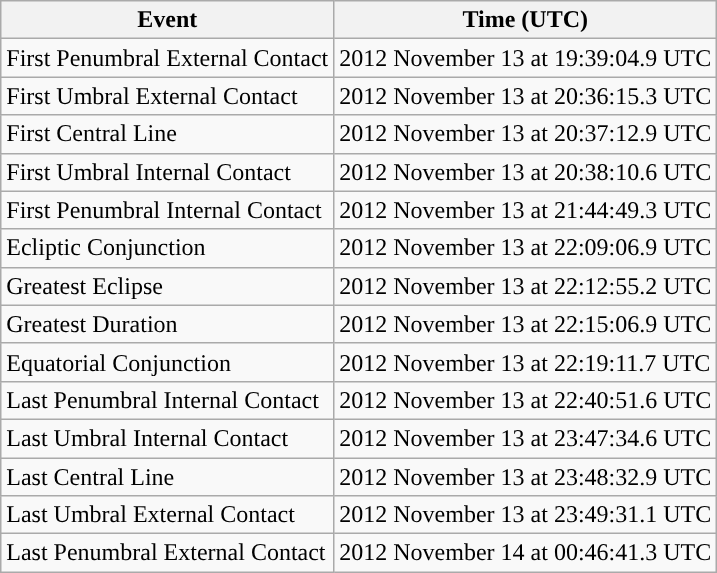<table class="wikitable">
<tr>
<th>Event</th>
<th>Time (UTC)</th>
</tr>
<tr>
<td>First Penumbral External Contact</td>
<td>2012 November 13 at 19:39:04.9 UTC</td>
</tr>
<tr>
<td>First Umbral External Contact</td>
<td>2012 November 13 at 20:36:15.3 UTC</td>
</tr>
<tr>
<td>First Central Line</td>
<td>2012 November 13 at 20:37:12.9 UTC</td>
</tr>
<tr>
<td>First Umbral Internal Contact</td>
<td>2012 November 13 at 20:38:10.6 UTC</td>
</tr>
<tr>
<td>First Penumbral Internal Contact</td>
<td>2012 November 13 at 21:44:49.3 UTC</td>
</tr>
<tr>
<td>Ecliptic Conjunction</td>
<td>2012 November 13 at 22:09:06.9 UTC</td>
</tr>
<tr>
<td>Greatest Eclipse</td>
<td>2012 November 13 at 22:12:55.2 UTC</td>
</tr>
<tr>
<td>Greatest Duration</td>
<td>2012 November 13 at 22:15:06.9 UTC</td>
</tr>
<tr>
<td>Equatorial Conjunction</td>
<td>2012 November 13 at 22:19:11.7 UTC</td>
</tr>
<tr>
<td>Last Penumbral Internal Contact</td>
<td>2012 November 13 at 22:40:51.6 UTC</td>
</tr>
<tr>
<td>Last Umbral Internal Contact</td>
<td>2012 November 13 at 23:47:34.6 UTC</td>
</tr>
<tr>
<td>Last Central Line</td>
<td>2012 November 13 at 23:48:32.9 UTC</td>
</tr>
<tr>
<td>Last Umbral External Contact</td>
<td>2012 November 13 at 23:49:31.1 UTC</td>
</tr>
<tr>
<td>Last Penumbral External Contact</td>
<td>2012 November 14 at 00:46:41.3 UTC</td>
</tr>
</table>
